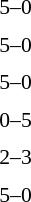<table style="font-size:90%">
<tr>
<td colspan=3></td>
</tr>
<tr>
<td align=right><strong></strong></td>
<td align=center>5–0</td>
<td></td>
</tr>
<tr>
<td colspan=3></td>
</tr>
<tr>
<td width=150 align=right><strong></strong></td>
<td width=100 align=center>5–0</td>
<td></td>
</tr>
<tr>
<td colspan=3></td>
</tr>
<tr>
<td align=right><strong></strong></td>
<td align=center>5–0</td>
<td></td>
</tr>
<tr>
<td colspan=3></td>
</tr>
<tr>
<td align=right></td>
<td align=center>0–5</td>
<td><strong></strong></td>
</tr>
<tr>
<td colspan=3></td>
</tr>
<tr>
<td align=right></td>
<td align=center>2–3</td>
<td><strong></strong></td>
</tr>
<tr>
<td colspan=3></td>
</tr>
<tr>
<td align=right><strong></strong></td>
<td align=center>5–0</td>
<td></td>
</tr>
</table>
